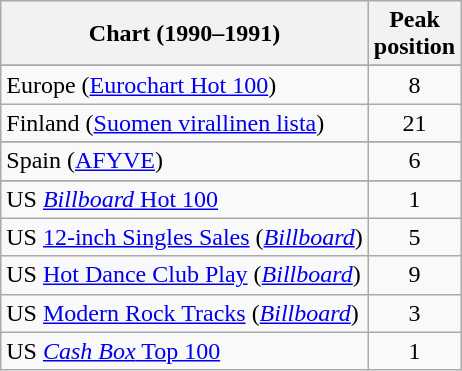<table class="wikitable sortable">
<tr>
<th>Chart (1990–1991)</th>
<th>Peak<br>position</th>
</tr>
<tr>
</tr>
<tr>
</tr>
<tr>
</tr>
<tr>
</tr>
<tr>
</tr>
<tr>
<td>Europe (<a href='#'>Eurochart Hot 100</a>)</td>
<td align="center">8</td>
</tr>
<tr>
<td>Finland (<a href='#'>Suomen virallinen lista</a>)</td>
<td align="center">21</td>
</tr>
<tr>
</tr>
<tr>
</tr>
<tr>
</tr>
<tr>
</tr>
<tr>
</tr>
<tr>
</tr>
<tr>
<td>Spain (<a href='#'>AFYVE</a>)</td>
<td align="center">6</td>
</tr>
<tr>
</tr>
<tr>
</tr>
<tr>
</tr>
<tr>
<td>US <a href='#'><em>Billboard</em> Hot 100</a></td>
<td align="center">1</td>
</tr>
<tr>
<td>US <a href='#'>12-inch Singles Sales</a> (<em><a href='#'>Billboard</a></em>)</td>
<td align="center">5</td>
</tr>
<tr>
<td>US <a href='#'>Hot Dance Club Play</a> (<em><a href='#'>Billboard</a></em>)</td>
<td align="center">9</td>
</tr>
<tr>
<td>US <a href='#'>Modern Rock Tracks</a> (<em><a href='#'>Billboard</a></em>)</td>
<td align="center">3</td>
</tr>
<tr>
<td>US <a href='#'><em>Cash Box</em> Top 100</a></td>
<td align="center">1</td>
</tr>
</table>
